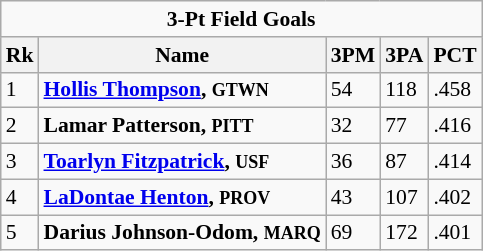<table class="wikitable" style="white-space:nowrap; font-size:90%;">
<tr>
<td colspan=5 style="text-align:center;"><strong>3-Pt Field Goals</strong></td>
</tr>
<tr>
<th>Rk</th>
<th>Name</th>
<th>3PM</th>
<th>3PA</th>
<th>PCT</th>
</tr>
<tr>
<td>1</td>
<td><strong><a href='#'>Hollis Thompson</a>, <small>GTWN</small></strong></td>
<td>54</td>
<td>118</td>
<td>.458</td>
</tr>
<tr>
<td>2</td>
<td><strong>Lamar Patterson, <small>PITT</small></strong></td>
<td>32</td>
<td>77</td>
<td>.416</td>
</tr>
<tr>
<td>3</td>
<td><strong><a href='#'>Toarlyn Fitzpatrick</a>, <small>USF</small></strong></td>
<td>36</td>
<td>87</td>
<td>.414</td>
</tr>
<tr>
<td>4</td>
<td><strong><a href='#'>LaDontae Henton</a>, <small>PROV</small></strong></td>
<td>43</td>
<td>107</td>
<td>.402</td>
</tr>
<tr>
<td>5</td>
<td><strong>Darius Johnson-Odom, <small>MARQ</small></strong></td>
<td>69</td>
<td>172</td>
<td>.401</td>
</tr>
</table>
